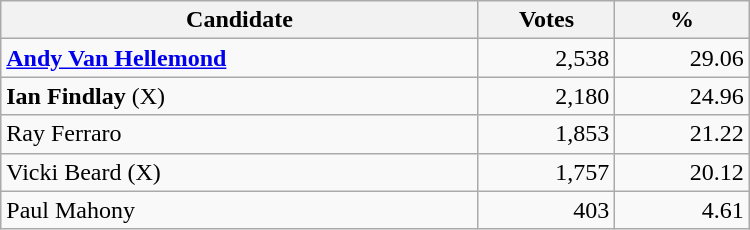<table style="width:500px;" class="wikitable">
<tr>
<th align="center">Candidate</th>
<th align="center">Votes</th>
<th align="center">%</th>
</tr>
<tr>
<td align="left"><strong><a href='#'>Andy Van Hellemond</a></strong></td>
<td align="right">2,538</td>
<td align="right">29.06</td>
</tr>
<tr>
<td align="left"><strong>Ian Findlay</strong> (X)</td>
<td align="right">2,180</td>
<td align="right">24.96</td>
</tr>
<tr>
<td align="left">Ray Ferraro</td>
<td align="right">1,853</td>
<td align="right">21.22</td>
</tr>
<tr>
<td align="left">Vicki Beard (X)</td>
<td align="right">1,757</td>
<td align="right">20.12</td>
</tr>
<tr>
<td align="left">Paul Mahony</td>
<td align="right">403</td>
<td align="right">4.61</td>
</tr>
</table>
